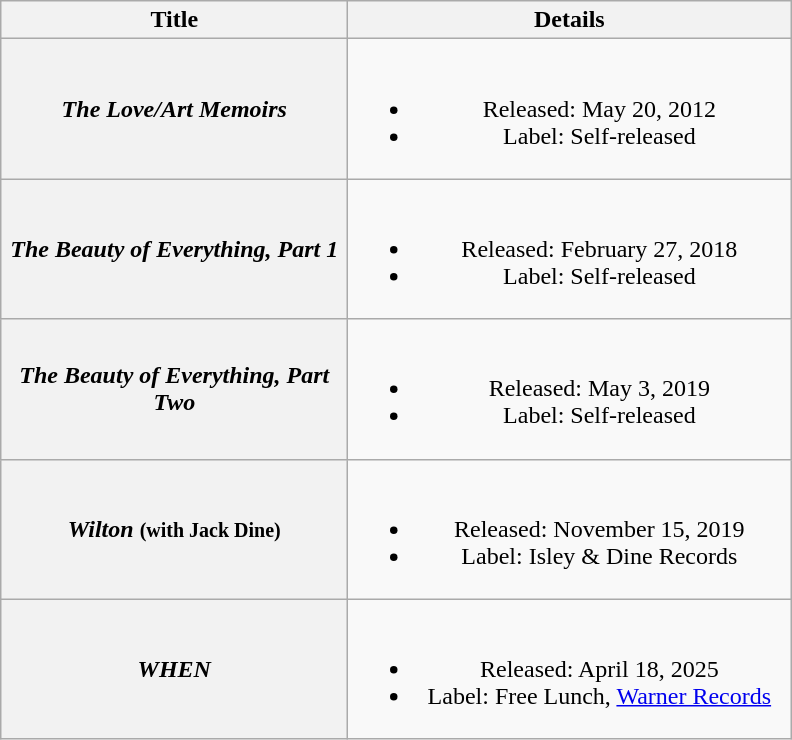<table class="wikitable plainrowheaders" style="text-align:center;">
<tr>
<th scope="col" style="width:14em;">Title</th>
<th scope="col" style="width:18em;">Details</th>
</tr>
<tr>
<th scope="row"><em>The Love/Art Memoirs</em></th>
<td><br><ul><li>Released: May 20, 2012</li><li>Label: Self-released</li></ul></td>
</tr>
<tr>
<th scope="row"><em>The Beauty of Everything, Part 1</em></th>
<td><br><ul><li>Released: February 27, 2018</li><li>Label: Self-released</li></ul></td>
</tr>
<tr>
<th scope="row"><em>The Beauty of Everything, Part Two</em></th>
<td><br><ul><li>Released: May 3, 2019</li><li>Label: Self-released</li></ul></td>
</tr>
<tr>
<th scope="row"><em>Wilton</em> <small>(with Jack Dine)</small></th>
<td><br><ul><li>Released: November 15, 2019</li><li>Label: Isley & Dine Records</li></ul></td>
</tr>
<tr>
<th scope="row"><em>WHEN</em></th>
<td><br><ul><li>Released: April 18, 2025</li><li>Label: Free Lunch, <a href='#'>Warner Records</a></li></ul></td>
</tr>
</table>
